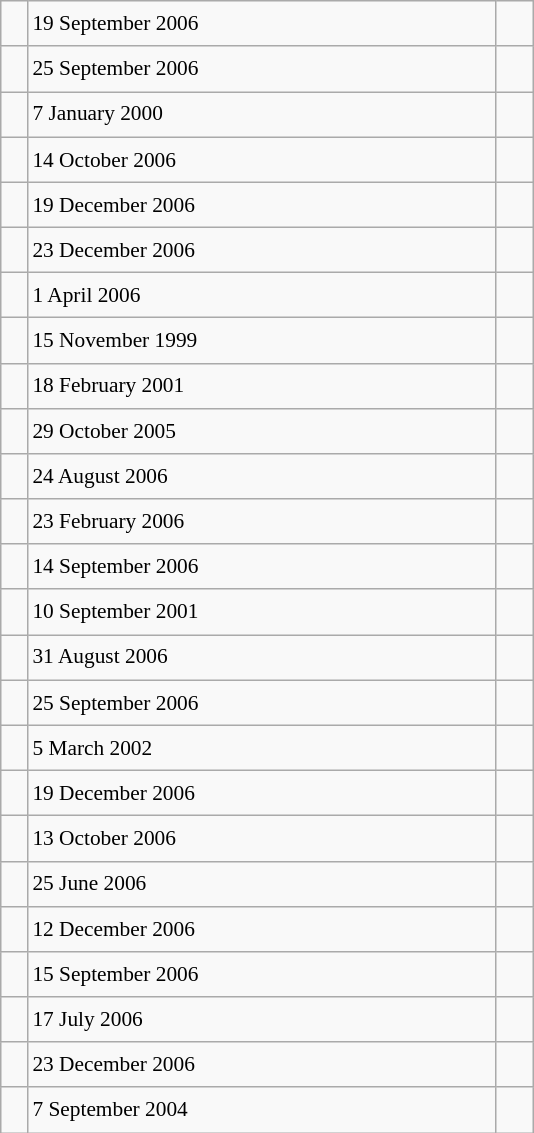<table class="wikitable" style="font-size: 89%; float: left; width: 25em; margin-right: 1em; line-height: 1.65em !important; height: 675px;">
<tr>
<td></td>
<td>19 September 2006</td>
<td> </td>
</tr>
<tr>
<td></td>
<td>25 September 2006</td>
<td> </td>
</tr>
<tr>
<td></td>
<td>7 January 2000</td>
<td> </td>
</tr>
<tr>
<td></td>
<td>14 October 2006</td>
<td> </td>
</tr>
<tr>
<td></td>
<td>19 December 2006</td>
<td> </td>
</tr>
<tr>
<td></td>
<td>23 December 2006</td>
<td> </td>
</tr>
<tr>
<td></td>
<td>1 April 2006</td>
<td> </td>
</tr>
<tr>
<td></td>
<td>15 November 1999</td>
<td> </td>
</tr>
<tr>
<td></td>
<td>18 February 2001</td>
<td> </td>
</tr>
<tr>
<td></td>
<td>29 October 2005</td>
<td> </td>
</tr>
<tr>
<td></td>
<td>24 August 2006</td>
<td> </td>
</tr>
<tr>
<td></td>
<td>23 February 2006</td>
<td> </td>
</tr>
<tr>
<td></td>
<td>14 September 2006</td>
<td> </td>
</tr>
<tr>
<td></td>
<td>10 September 2001</td>
<td> </td>
</tr>
<tr>
<td></td>
<td>31 August 2006</td>
<td> </td>
</tr>
<tr>
<td></td>
<td>25 September 2006</td>
<td> </td>
</tr>
<tr>
<td></td>
<td>5 March 2002</td>
<td> </td>
</tr>
<tr>
<td></td>
<td>19 December 2006</td>
<td> </td>
</tr>
<tr>
<td></td>
<td>13 October 2006</td>
<td> </td>
</tr>
<tr>
<td></td>
<td>25 June 2006</td>
<td> </td>
</tr>
<tr>
<td></td>
<td>12 December 2006</td>
<td> </td>
</tr>
<tr>
<td></td>
<td>15 September 2006</td>
<td> </td>
</tr>
<tr>
<td></td>
<td>17 July 2006</td>
<td> </td>
</tr>
<tr>
<td></td>
<td>23 December 2006</td>
<td> </td>
</tr>
<tr>
<td></td>
<td>7 September 2004</td>
<td> </td>
</tr>
</table>
